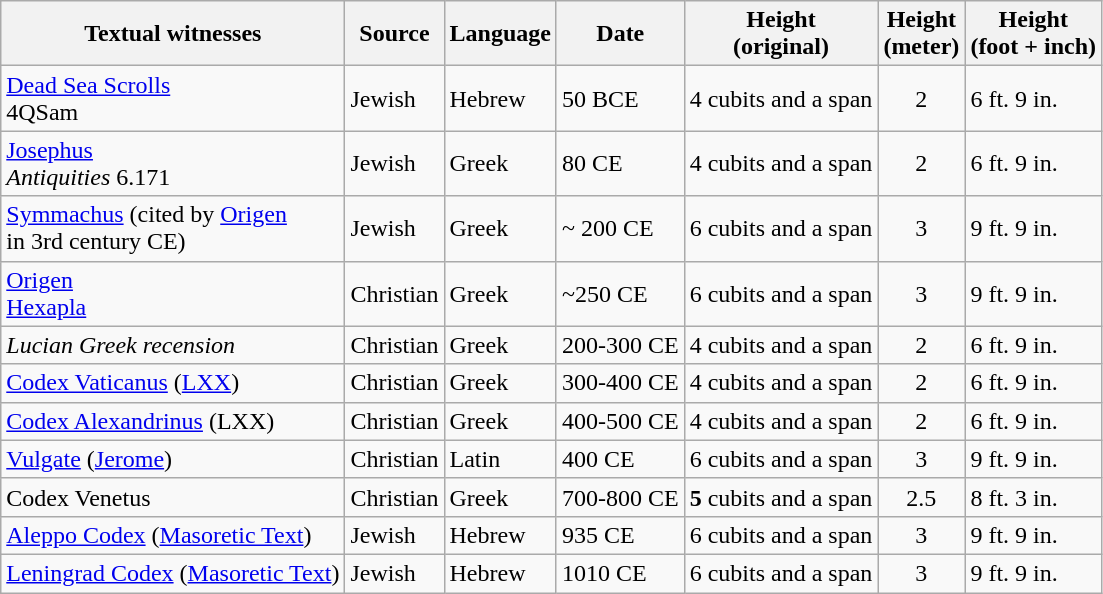<table class=wikitable>
<tr>
<th>Textual witnesses</th>
<th>Source</th>
<th>Language</th>
<th>Date</th>
<th>Height<br>(original)</th>
<th>Height<br>(meter)</th>
<th>Height<br>(foot + inch)</th>
</tr>
<tr>
<td><a href='#'>Dead Sea Scrolls</a><br>4QSam</td>
<td>Jewish</td>
<td>Hebrew</td>
<td>50 BCE</td>
<td>4 cubits and a span</td>
<td align="center">2</td>
<td>6 ft. 9 in.</td>
</tr>
<tr>
<td><a href='#'>Josephus</a><br><em>Antiquities</em> 6.171</td>
<td>Jewish</td>
<td>Greek</td>
<td>80 CE</td>
<td>4 cubits and a span</td>
<td align="center">2</td>
<td>6 ft. 9 in.</td>
</tr>
<tr>
<td><a href='#'>Symmachus</a> (cited by  <a href='#'>Origen</a><br>in 3rd century CE)</td>
<td>Jewish</td>
<td>Greek</td>
<td>~ 200 CE</td>
<td>6 cubits and a span</td>
<td align="center">3</td>
<td>9 ft. 9 in.</td>
</tr>
<tr>
<td><a href='#'>Origen</a><br><a href='#'>Hexapla</a></td>
<td>Christian</td>
<td>Greek</td>
<td>~250 CE</td>
<td>6 cubits and a span</td>
<td align="center">3</td>
<td>9 ft. 9 in.</td>
</tr>
<tr>
<td><em>Lucian Greek recension</em></td>
<td>Christian</td>
<td>Greek</td>
<td>200-300 CE</td>
<td>4 cubits and a span</td>
<td align="center">2</td>
<td>6 ft. 9 in.</td>
</tr>
<tr>
<td><a href='#'>Codex Vaticanus</a> (<a href='#'>LXX</a>)</td>
<td>Christian</td>
<td>Greek</td>
<td>300-400 CE</td>
<td>4 cubits and a span</td>
<td align="center">2</td>
<td>6 ft. 9 in.</td>
</tr>
<tr>
<td><a href='#'>Codex Alexandrinus</a> (LXX)</td>
<td>Christian</td>
<td>Greek</td>
<td>400-500 CE</td>
<td>4 cubits and a span</td>
<td align="center">2</td>
<td>6 ft. 9 in.</td>
</tr>
<tr>
<td><a href='#'>Vulgate</a> (<a href='#'>Jerome</a>)</td>
<td>Christian</td>
<td>Latin</td>
<td>400 CE</td>
<td>6 cubits and a span</td>
<td align="center">3</td>
<td>9 ft. 9 in.</td>
</tr>
<tr>
<td>Codex Venetus</td>
<td>Christian</td>
<td>Greek</td>
<td>700-800 CE</td>
<td><strong>5</strong> cubits and a span</td>
<td align="center">2.5</td>
<td>8 ft. 3 in.</td>
</tr>
<tr>
<td><a href='#'>Aleppo Codex</a> (<a href='#'>Masoretic Text</a>)</td>
<td>Jewish</td>
<td>Hebrew</td>
<td>935 CE</td>
<td>6 cubits and a span</td>
<td align="center">3</td>
<td>9 ft. 9 in.</td>
</tr>
<tr>
<td><a href='#'>Leningrad Codex</a> (<a href='#'>Masoretic Text</a>)</td>
<td>Jewish</td>
<td>Hebrew</td>
<td>1010 CE</td>
<td>6 cubits and a span</td>
<td align="center">3</td>
<td>9 ft. 9 in.</td>
</tr>
</table>
